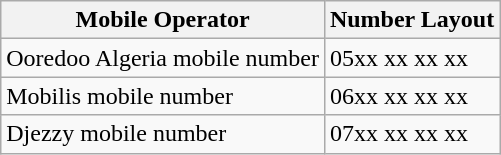<table class="wikitable" border=1>
<tr>
<th>Mobile Operator</th>
<th>Number Layout</th>
</tr>
<tr>
<td>Ooredoo Algeria mobile number</td>
<td>05xx xx xx xx</td>
</tr>
<tr>
<td>Mobilis mobile number</td>
<td>06xx xx xx xx</td>
</tr>
<tr>
<td>Djezzy mobile number</td>
<td>07xx xx xx xx</td>
</tr>
</table>
